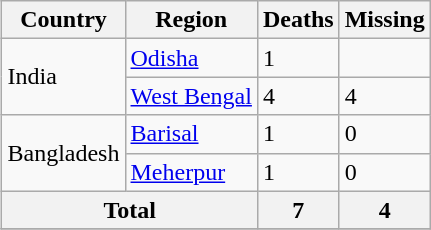<table class="wikitable" style="float: right; margin:0 1em 0.5em 1em;">
<tr>
<th>Country</th>
<th>Region</th>
<th>Deaths</th>
<th>Missing</th>
</tr>
<tr>
<td rowspan="2">India</td>
<td><a href='#'>Odisha</a></td>
<td>1 </td>
<td></td>
</tr>
<tr>
<td><a href='#'>West Bengal</a></td>
<td>4</td>
<td>4</td>
</tr>
<tr>
<td rowspan="2">Bangladesh</td>
<td><a href='#'>Barisal</a></td>
<td>1</td>
<td>0</td>
</tr>
<tr>
<td><a href='#'>Meherpur</a></td>
<td>1</td>
<td>0</td>
</tr>
<tr>
<th colspan="2">Total</th>
<th>7</th>
<th>4</th>
</tr>
<tr>
</tr>
</table>
